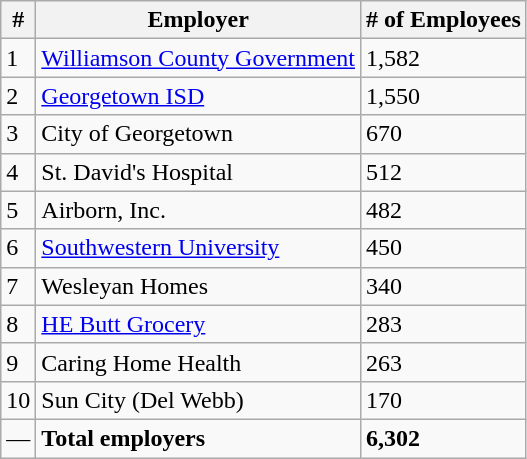<table class="wikitable">
<tr>
<th>#</th>
<th>Employer</th>
<th># of Employees</th>
</tr>
<tr>
<td>1</td>
<td><a href='#'>Williamson County Government</a></td>
<td>1,582</td>
</tr>
<tr>
<td>2</td>
<td><a href='#'>Georgetown ISD</a></td>
<td>1,550</td>
</tr>
<tr>
<td>3</td>
<td>City of Georgetown</td>
<td>670</td>
</tr>
<tr>
<td>4</td>
<td>St. David's Hospital</td>
<td>512</td>
</tr>
<tr>
<td>5</td>
<td>Airborn, Inc.</td>
<td>482</td>
</tr>
<tr>
<td>6</td>
<td><a href='#'>Southwestern University</a></td>
<td>450</td>
</tr>
<tr>
<td>7</td>
<td>Wesleyan Homes</td>
<td>340</td>
</tr>
<tr>
<td>8</td>
<td><a href='#'>HE Butt Grocery</a></td>
<td>283</td>
</tr>
<tr>
<td>9</td>
<td>Caring Home Health</td>
<td>263</td>
</tr>
<tr>
<td>10</td>
<td>Sun City (Del Webb)</td>
<td>170</td>
</tr>
<tr>
<td>—</td>
<td><strong>Total employers</strong></td>
<td><strong>6,302</strong></td>
</tr>
</table>
